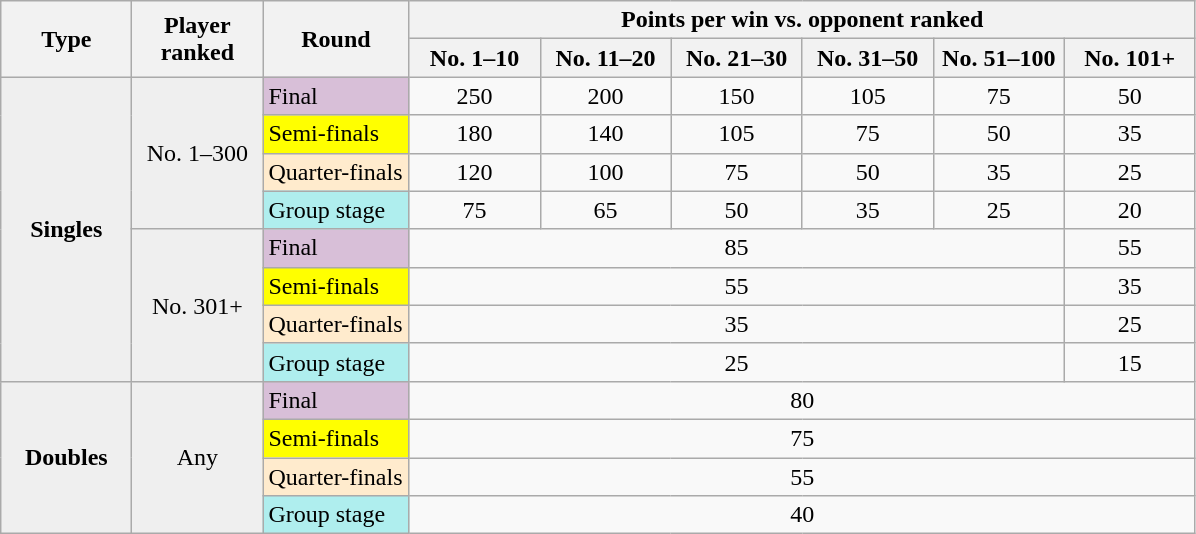<table class="wikitable nowrap" style=text-align:center;>
<tr>
<th width=80 rowspan=2>Type</th>
<th width=80 rowspan=2>Player <br> ranked</th>
<th width=90 rowspan=2>Round</th>
<th colspan=6>Points per win vs. opponent ranked</th>
</tr>
<tr>
<th width=80>No. 1–10</th>
<th width=80>No. 11–20</th>
<th width=80>No. 21–30</th>
<th width=80>No. 31–50</th>
<th width=80>No. 51–100</th>
<th width=80>No. 101+</th>
</tr>
<tr>
<td bgcolor=efefef rowspan=8><strong>Singles</strong></td>
<td bgcolor=efefef rowspan=4>No. 1–300</td>
<td bgcolor=thistle align=left>Final</td>
<td>250</td>
<td>200</td>
<td>150</td>
<td>105</td>
<td>75</td>
<td>50</td>
</tr>
<tr>
<td bgcolor=yellow align=left>Semi-finals</td>
<td>180</td>
<td>140</td>
<td>105</td>
<td>75</td>
<td>50</td>
<td>35</td>
</tr>
<tr>
<td bgcolor=ffebcd align=left>Quarter-finals</td>
<td>120</td>
<td>100</td>
<td>75</td>
<td>50</td>
<td>35</td>
<td>25</td>
</tr>
<tr>
<td bgcolor=afeeee align=left>Group stage</td>
<td>75</td>
<td>65</td>
<td>50</td>
<td>35</td>
<td>25</td>
<td>20</td>
</tr>
<tr>
<td bgcolor=efefef rowspan=4>No. 301+</td>
<td bgcolor=thistle align=left>Final</td>
<td colspan=5>85</td>
<td>55</td>
</tr>
<tr>
<td bgcolor=yellow align=left>Semi-finals</td>
<td colspan=5>55</td>
<td>35</td>
</tr>
<tr>
<td bgcolor=ffebcd align=left>Quarter-finals</td>
<td colspan=5>35</td>
<td>25</td>
</tr>
<tr>
<td bgcolor=afeeee align=left>Group stage</td>
<td colspan=5>25</td>
<td>15</td>
</tr>
<tr>
<td bgcolor=efefef rowspan=4><strong>Doubles</strong></td>
<td bgcolor=efefef rowspan=4>Any</td>
<td bgcolor=thistle align=left>Final</td>
<td colspan=6>80</td>
</tr>
<tr>
<td bgcolor=yellow align=left>Semi-finals</td>
<td colspan=6>75</td>
</tr>
<tr>
<td bgcolor=ffebcd align=left>Quarter-finals</td>
<td colspan=6>55</td>
</tr>
<tr>
<td bgcolor=afeeee align=left>Group stage</td>
<td colspan=6>40</td>
</tr>
</table>
